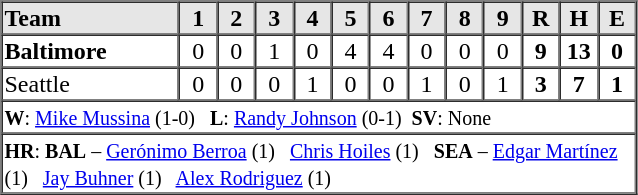<table border="1" cellspacing="0"  style="width:425px; margin-left:3em;">
<tr style="text-align:center; background:#e6e6e6;">
<th style="text-align:left; width:28%;">Team</th>
<th width=6%>1</th>
<th width=6%>2</th>
<th width=6%>3</th>
<th width=6%>4</th>
<th width=6%>5</th>
<th width=6%>6</th>
<th width=6%>7</th>
<th width=6%>8</th>
<th width=6%>9</th>
<th width=6%>R</th>
<th width=6%>H</th>
<th width=6%>E</th>
</tr>
<tr style="text-align:center;">
<td align=left><strong>Baltimore</strong></td>
<td>0</td>
<td>0</td>
<td>1</td>
<td>0</td>
<td>4</td>
<td>4</td>
<td>0</td>
<td>0</td>
<td>0</td>
<td><strong>9</strong></td>
<td><strong>13</strong></td>
<td><strong>0</strong></td>
</tr>
<tr style="text-align:center;">
<td align=left>Seattle</td>
<td>0</td>
<td>0</td>
<td>0</td>
<td>1</td>
<td>0</td>
<td>0</td>
<td>1</td>
<td>0</td>
<td>1</td>
<td><strong>3</strong></td>
<td><strong>7</strong></td>
<td><strong>1</strong></td>
</tr>
<tr style="text-align:left;">
<td colspan=13><small><strong>W</strong>: <a href='#'>Mike Mussina</a> (1-0)   <strong>L</strong>: <a href='#'>Randy Johnson</a> (0-1)  <strong>SV</strong>: None</small></td>
</tr>
<tr style="text-align:left;">
<td colspan=13><small><strong>HR</strong>: <strong>BAL</strong> – <a href='#'>Gerónimo Berroa</a> (1)   <a href='#'>Chris Hoiles</a> (1)   <strong>SEA</strong> – <a href='#'>Edgar Martínez</a> (1)   <a href='#'>Jay Buhner</a> (1)   <a href='#'>Alex Rodriguez</a> (1)</small></td>
</tr>
</table>
